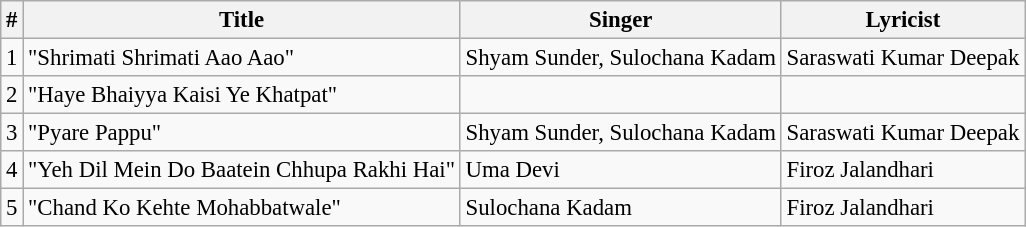<table class="wikitable" style="font-size:95%;">
<tr>
<th>#</th>
<th>Title</th>
<th>Singer</th>
<th>Lyricist</th>
</tr>
<tr>
<td>1</td>
<td>"Shrimati Shrimati Aao Aao"</td>
<td>Shyam Sunder, Sulochana Kadam</td>
<td>Saraswati Kumar Deepak</td>
</tr>
<tr>
<td>2</td>
<td>"Haye Bhaiyya Kaisi Ye Khatpat"</td>
<td></td>
<td></td>
</tr>
<tr>
<td>3</td>
<td>"Pyare Pappu"</td>
<td>Shyam Sunder, Sulochana Kadam</td>
<td>Saraswati Kumar Deepak</td>
</tr>
<tr>
<td>4</td>
<td>"Yeh Dil Mein Do Baatein Chhupa Rakhi Hai"</td>
<td>Uma Devi</td>
<td>Firoz Jalandhari</td>
</tr>
<tr>
<td>5</td>
<td>"Chand Ko Kehte Mohabbatwale"</td>
<td>Sulochana Kadam</td>
<td>Firoz Jalandhari</td>
</tr>
</table>
